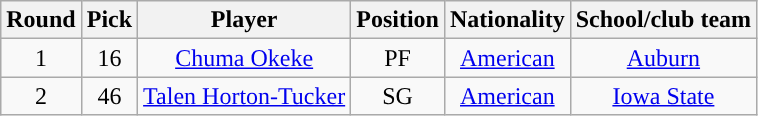<table class="wikitable sortable sortable">
<tr>
<th>Round</th>
<th>Pick</th>
<th>Player</th>
<th>Position</th>
<th>Nationality</th>
<th>School/club team</th>
</tr>
<tr style="text-align: center">
<td>1</td>
<td>16</td>
<td><a href='#'>Chuma Okeke</a></td>
<td>PF</td>
<td> <a href='#'>American</a></td>
<td><a href='#'>Auburn</a></td>
</tr>
<tr style="text-align: center">
<td>2</td>
<td>46</td>
<td><a href='#'>Talen Horton-Tucker</a></td>
<td>SG</td>
<td> <a href='#'>American</a></td>
<td><a href='#'>Iowa State</a></td>
</tr>
</table>
